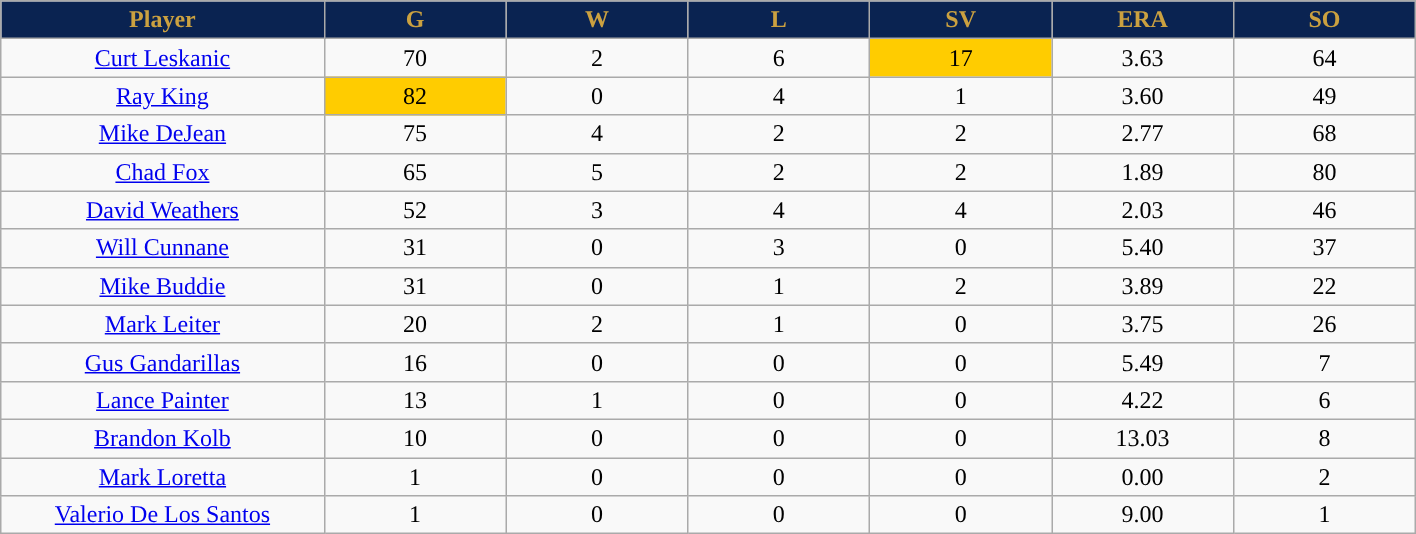<table class="wikitable sortable">
<tr>
<th style=" background:#0a2351; color:#CBA140;" width="16%">Player</th>
<th style=" background:#0a2351; color:#CBA140;" width="9%">G</th>
<th style=" background:#0a2351; color:#CBA140;" width="9%">W</th>
<th style=" background:#0a2351; color:#CBA140;" width="9%">L</th>
<th style=" background:#0a2351; color:#CBA140;" width="9%">SV</th>
<th style=" background:#0a2351; color:#CBA140;" width="9%">ERA</th>
<th style=" background:#0a2351; color:#CBA140;" width="9%">SO</th>
</tr>
<tr align=center>
<td><a href='#'>Curt Leskanic</a></td>
<td>70</td>
<td>2</td>
<td>6</td>
<td bgcolor="#FFCC00">17</td>
<td>3.63</td>
<td>64</td>
</tr>
<tr align=center>
<td><a href='#'>Ray King</a></td>
<td bgcolor="#FFCC00">82</td>
<td>0</td>
<td>4</td>
<td>1</td>
<td>3.60</td>
<td>49</td>
</tr>
<tr align=center>
<td><a href='#'>Mike DeJean</a></td>
<td>75</td>
<td>4</td>
<td>2</td>
<td>2</td>
<td>2.77</td>
<td>68</td>
</tr>
<tr align=center>
<td><a href='#'>Chad Fox</a></td>
<td>65</td>
<td>5</td>
<td>2</td>
<td>2</td>
<td>1.89</td>
<td>80</td>
</tr>
<tr align=center>
<td><a href='#'>David Weathers</a></td>
<td>52</td>
<td>3</td>
<td>4</td>
<td>4</td>
<td>2.03</td>
<td>46</td>
</tr>
<tr align=center>
<td><a href='#'>Will Cunnane</a></td>
<td>31</td>
<td>0</td>
<td>3</td>
<td>0</td>
<td>5.40</td>
<td>37</td>
</tr>
<tr align=center>
<td><a href='#'>Mike Buddie</a></td>
<td>31</td>
<td>0</td>
<td>1</td>
<td>2</td>
<td>3.89</td>
<td>22</td>
</tr>
<tr align=center>
<td><a href='#'>Mark Leiter</a></td>
<td>20</td>
<td>2</td>
<td>1</td>
<td>0</td>
<td>3.75</td>
<td>26</td>
</tr>
<tr align=center>
<td><a href='#'>Gus Gandarillas</a></td>
<td>16</td>
<td>0</td>
<td>0</td>
<td>0</td>
<td>5.49</td>
<td>7</td>
</tr>
<tr align=center>
<td><a href='#'>Lance Painter</a></td>
<td>13</td>
<td>1</td>
<td>0</td>
<td>0</td>
<td>4.22</td>
<td>6</td>
</tr>
<tr align=center>
<td><a href='#'>Brandon Kolb</a></td>
<td>10</td>
<td>0</td>
<td>0</td>
<td>0</td>
<td>13.03</td>
<td>8</td>
</tr>
<tr align=center>
<td><a href='#'>Mark Loretta</a></td>
<td>1</td>
<td>0</td>
<td>0</td>
<td>0</td>
<td>0.00</td>
<td>2</td>
</tr>
<tr align=center>
<td><a href='#'>Valerio De Los Santos</a></td>
<td>1</td>
<td>0</td>
<td>0</td>
<td>0</td>
<td>9.00</td>
<td>1</td>
</tr>
</table>
